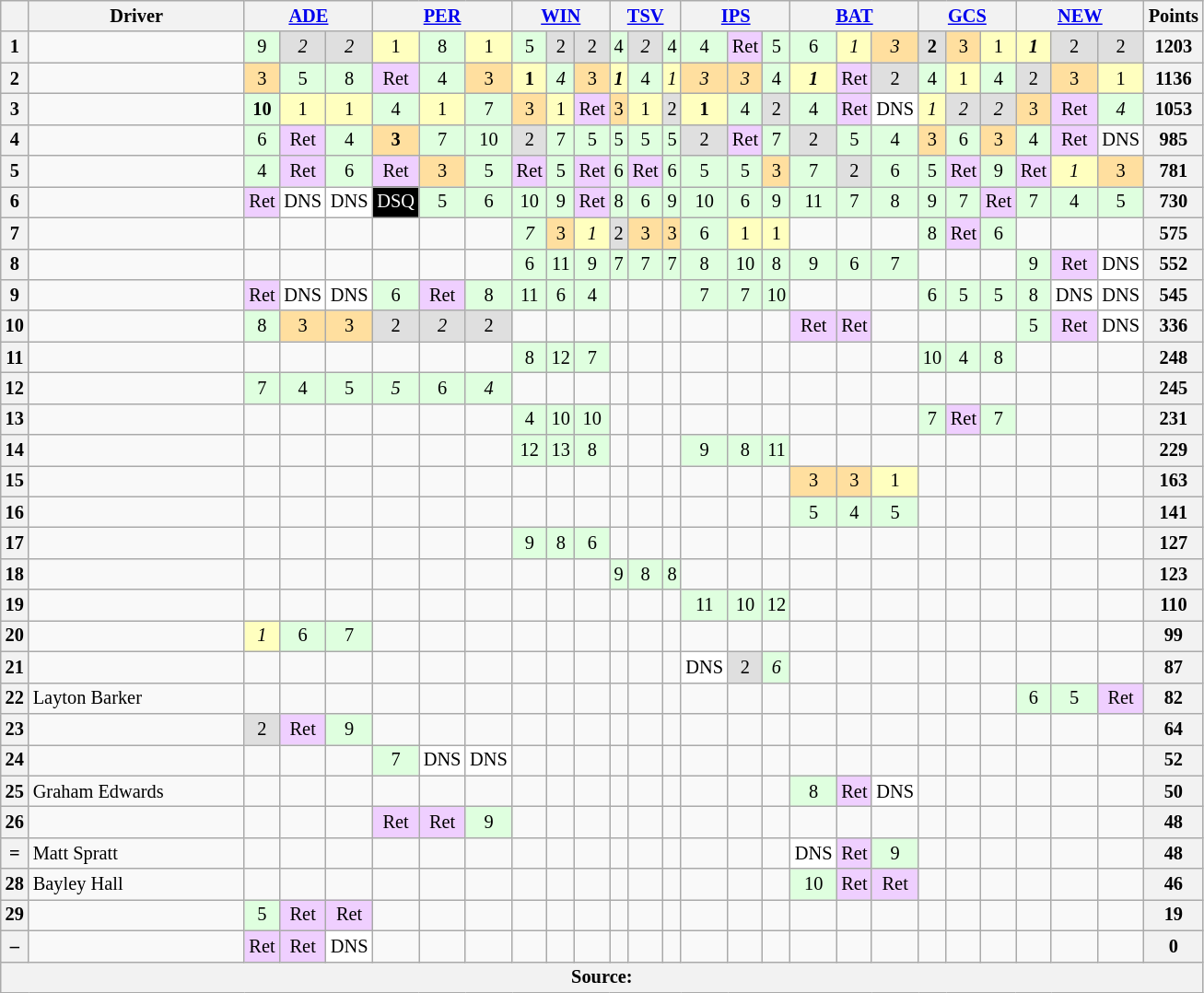<table class="wikitable" style="font-size: 85%; text-align: center">
<tr>
<th valign="middle"></th>
<th valign="middle" width="150">Driver</th>
<th colspan="3"><a href='#'>ADE</a></th>
<th colspan="3"><a href='#'>PER</a></th>
<th colspan="3"><a href='#'>WIN</a></th>
<th colspan="3"><a href='#'>TSV</a></th>
<th colspan="3"><a href='#'>IPS</a></th>
<th colspan="3"><a href='#'>BAT</a></th>
<th colspan="3"><a href='#'>GCS</a></th>
<th colspan="3"><a href='#'>NEW</a></th>
<th valign="middle">Points</th>
</tr>
<tr>
<th>1</th>
<td align="left"></td>
<td style="background:#dfffdf;">9</td>
<td style="background:#dfdfdf;"><em>2</em></td>
<td style="background:#dfdfdf;"><em>2</em></td>
<td style="background:#ffffbf;">1</td>
<td style="background:#dfffdf;">8</td>
<td style="background:#ffffbf;">1</td>
<td style="background:#dfffdf;">5</td>
<td style="background:#dfdfdf;">2</td>
<td style="background:#dfdfdf;">2</td>
<td style="background:#dfffdf;">4</td>
<td style="background:#dfdfdf;"><em>2</em></td>
<td style="background:#dfffdf;">4</td>
<td style="background:#dfffdf;">4</td>
<td style="background:#efcfff;">Ret</td>
<td style="background:#dfffdf;">5</td>
<td style="background:#dfffdf;">6</td>
<td style="background:#ffffbf;"><em>1</em></td>
<td style="background:#ffdf9f;"><em>3</em></td>
<td style="background:#dfdfdf;"><strong>2</strong></td>
<td style="background:#ffdf9f;">3</td>
<td style="background:#ffffbf;">1</td>
<td style="background:#ffffbf;"><strong><em>1</em></strong></td>
<td style="background:#dfdfdf;">2</td>
<td style="background:#dfdfdf;">2</td>
<th>1203</th>
</tr>
<tr>
<th>2</th>
<td align="left"></td>
<td style="background:#ffdf9f;">3</td>
<td style="background:#dfffdf;">5</td>
<td style="background:#dfffdf;">8</td>
<td style="background:#efcfff;">Ret</td>
<td style="background:#dfffdf;">4</td>
<td style="background:#ffdf9f;">3</td>
<td style="background:#ffffbf;"><strong>1</strong></td>
<td style="background:#dfffdf;"><em>4</em></td>
<td style="background:#ffdf9f;">3</td>
<td style="background:#ffffbf;"><strong><em>1</em></strong></td>
<td style="background:#dfffdf;">4</td>
<td style="background:#ffffbf;"><em>1</em></td>
<td style="background:#ffdf9f;"><em>3</em></td>
<td style="background:#ffdf9f;"><em>3</em></td>
<td style="background:#dfffdf;">4</td>
<td style="background:#ffffbf;"><strong><em>1</em></strong></td>
<td style="background:#efcfff;">Ret</td>
<td style="background:#dfdfdf;">2</td>
<td style="background:#dfffdf;">4</td>
<td style="background:#ffffbf;">1</td>
<td style="background:#dfffdf;">4</td>
<td style="background:#dfdfdf;">2</td>
<td style="background:#ffdf9f;">3</td>
<td style="background:#ffffbf;">1</td>
<th>1136</th>
</tr>
<tr>
<th>3</th>
<td align="left"></td>
<td style="background:#dfffdf;"><strong>10</strong></td>
<td style="background:#ffffbf;">1</td>
<td style="background:#ffffbf;">1</td>
<td style="background:#dfffdf;">4</td>
<td style="background:#ffffbf;">1</td>
<td style="background:#dfffdf;">7</td>
<td style="background:#ffdf9f;">3</td>
<td style="background:#ffffbf;">1</td>
<td style="background:#efcfff;">Ret</td>
<td style="background:#ffdf9f;">3</td>
<td style="background:#ffffbf;">1</td>
<td style="background:#dfdfdf;">2</td>
<td style="background:#ffffbf;"><strong>1</strong></td>
<td style="background:#dfffdf;">4</td>
<td style="background:#dfdfdf;">2</td>
<td style="background:#dfffdf;">4</td>
<td style="background:#efcfff;">Ret</td>
<td style="background:#ffffff;">DNS</td>
<td style="background:#ffffbf;"><em>1</em></td>
<td style="background:#dfdfdf;"><em>2</em></td>
<td style="background:#dfdfdf;"><em>2</em></td>
<td style="background:#ffdf9f;">3</td>
<td style="background:#efcfff;">Ret</td>
<td style="background:#dfffdf;"><em>4</em></td>
<th>1053</th>
</tr>
<tr>
<th>4</th>
<td align="left"></td>
<td style="background:#dfffdf;">6</td>
<td style="background:#efcfff;">Ret</td>
<td style="background:#dfffdf;">4</td>
<td style="background:#ffdf9f;"><strong>3</strong></td>
<td style="background:#dfffdf;">7</td>
<td style="background:#dfffdf;">10</td>
<td style="background:#dfdfdf;">2</td>
<td style="background:#dfffdf;">7</td>
<td style="background:#dfffdf;">5</td>
<td style="background:#dfffdf;">5</td>
<td style="background:#dfffdf;">5</td>
<td style="background:#dfffdf;">5</td>
<td style="background:#dfdfdf;">2</td>
<td style="background:#efcfff;">Ret</td>
<td style="background:#dfffdf;">7</td>
<td style="background:#dfdfdf;">2</td>
<td style="background:#dfffdf;">5</td>
<td style="background:#dfffdf;">4</td>
<td style="background:#ffdf9f;">3</td>
<td style="background:#dfffdf;">6</td>
<td style="background:#ffdf9f;">3</td>
<td style="background:#dfffdf;">4</td>
<td style="background:#efcfff;">Ret</td>
<td>DNS</td>
<th>985</th>
</tr>
<tr>
<th>5</th>
<td align="left"></td>
<td style="background:#dfffdf;">4</td>
<td style="background:#efcfff;">Ret</td>
<td style="background:#dfffdf;">6</td>
<td style="background:#efcfff;">Ret</td>
<td style="background:#ffdf9f;">3</td>
<td style="background:#dfffdf;">5</td>
<td style="background:#efcfff;">Ret</td>
<td style="background:#dfffdf;">5</td>
<td style="background:#efcfff;">Ret</td>
<td style="background:#dfffdf;">6</td>
<td style="background:#efcfff;">Ret</td>
<td style="background:#dfffdf;">6</td>
<td style="background:#dfffdf;">5</td>
<td style="background:#dfffdf;">5</td>
<td style="background:#ffdf9f;">3</td>
<td style="background:#dfffdf;">7</td>
<td style="background:#dfdfdf;">2</td>
<td style="background:#dfffdf;">6</td>
<td style="background:#dfffdf;">5</td>
<td style="background:#efcfff;">Ret</td>
<td style="background:#dfffdf;">9</td>
<td style="background:#efcfff;">Ret</td>
<td style="background:#ffffbf;"><em>1</em></td>
<td style="background:#ffdf9f;">3</td>
<th>781</th>
</tr>
<tr>
<th>6</th>
<td align="left"></td>
<td style="background:#efcfff;">Ret</td>
<td style="background:#ffffff;">DNS</td>
<td style="background:#ffffff;">DNS</td>
<td style="background-color:#000000; color:white">DSQ</td>
<td style="background:#dfffdf;">5</td>
<td style="background:#dfffdf;">6</td>
<td style="background:#dfffdf;">10</td>
<td style="background:#dfffdf;">9</td>
<td style="background:#efcfff;">Ret</td>
<td style="background:#dfffdf;">8</td>
<td style="background:#dfffdf;">6</td>
<td style="background:#dfffdf;">9</td>
<td style="background:#dfffdf;">10</td>
<td style="background:#dfffdf;">6</td>
<td style="background:#dfffdf;">9</td>
<td style="background:#dfffdf;">11</td>
<td style="background:#dfffdf;">7</td>
<td style="background:#dfffdf;">8</td>
<td style="background:#dfffdf;">9</td>
<td style="background:#dfffdf;">7</td>
<td style="background:#efcfff;">Ret</td>
<td style="background:#dfffdf;">7</td>
<td style="background:#dfffdf;">4</td>
<td style="background:#dfffdf;">5</td>
<th>730</th>
</tr>
<tr>
<th>7</th>
<td align="left"></td>
<td></td>
<td></td>
<td></td>
<td></td>
<td></td>
<td></td>
<td style="background:#dfffdf;"><em>7</em></td>
<td style="background:#ffdf9f;">3</td>
<td style="background:#ffffbf;"><em>1</em></td>
<td style="background:#dfdfdf;">2</td>
<td style="background:#ffdf9f;">3</td>
<td style="background:#ffdf9f;">3</td>
<td style="background:#dfffdf;">6</td>
<td style="background:#ffffbf;">1</td>
<td style="background:#ffffbf;">1</td>
<td></td>
<td></td>
<td></td>
<td style="background:#dfffdf;">8</td>
<td style="background:#efcfff;">Ret</td>
<td style="background:#dfffdf;">6</td>
<td></td>
<td></td>
<td></td>
<th>575</th>
</tr>
<tr>
<th>8</th>
<td align="left"></td>
<td></td>
<td></td>
<td></td>
<td></td>
<td></td>
<td></td>
<td style="background:#dfffdf;">6</td>
<td style="background:#dfffdf;">11</td>
<td style="background:#dfffdf;">9</td>
<td style="background:#dfffdf;">7</td>
<td style="background:#dfffdf;">7</td>
<td style="background:#dfffdf;">7</td>
<td style="background:#dfffdf;">8</td>
<td style="background:#dfffdf;">10</td>
<td style="background:#dfffdf;">8</td>
<td style="background:#dfffdf;">9</td>
<td style="background:#dfffdf;">6</td>
<td style="background:#dfffdf;">7</td>
<td></td>
<td></td>
<td></td>
<td style="background:#dfffdf;">9</td>
<td style="background:#efcfff;">Ret</td>
<td style="background:#ffffff;">DNS</td>
<th>552</th>
</tr>
<tr>
<th>9</th>
<td align="left"></td>
<td style="background:#efcfff;">Ret</td>
<td style="background:#ffffff;">DNS</td>
<td style="background:#ffffff;">DNS</td>
<td style="background:#dfffdf;">6</td>
<td style="background:#efcfff;">Ret</td>
<td style="background:#dfffdf;">8</td>
<td style="background:#dfffdf;">11</td>
<td style="background:#dfffdf;">6</td>
<td style="background:#dfffdf;">4</td>
<td></td>
<td></td>
<td></td>
<td style="background:#dfffdf;">7</td>
<td style="background:#dfffdf;">7</td>
<td style="background:#dfffdf;">10</td>
<td></td>
<td></td>
<td></td>
<td style="background:#dfffdf;">6</td>
<td style="background:#dfffdf;">5</td>
<td style="background:#dfffdf;">5</td>
<td style="background:#dfffdf;">8</td>
<td style="background:#ffffff;">DNS</td>
<td style="background:#ffffff;">DNS</td>
<th>545</th>
</tr>
<tr>
<th>10</th>
<td align="left"></td>
<td style="background:#dfffdf;">8</td>
<td style="background:#ffdf9f;">3</td>
<td style="background:#ffdf9f;">3</td>
<td style="background:#dfdfdf;">2</td>
<td style="background:#dfdfdf;"><em>2</em></td>
<td style="background:#dfdfdf;">2</td>
<td></td>
<td></td>
<td></td>
<td></td>
<td></td>
<td></td>
<td></td>
<td></td>
<td></td>
<td style="background:#efcfff;">Ret</td>
<td style="background:#efcfff;">Ret</td>
<td></td>
<td></td>
<td></td>
<td></td>
<td style="background:#dfffdf;">5</td>
<td style="background:#efcfff;">Ret</td>
<td style="background:#ffffff;">DNS</td>
<th>336</th>
</tr>
<tr>
<th>11</th>
<td align="left"></td>
<td></td>
<td></td>
<td></td>
<td></td>
<td></td>
<td></td>
<td style="background:#dfffdf;">8</td>
<td style="background:#dfffdf;">12</td>
<td style="background:#dfffdf;">7</td>
<td></td>
<td></td>
<td></td>
<td></td>
<td></td>
<td></td>
<td></td>
<td></td>
<td></td>
<td style="background:#dfffdf;">10</td>
<td style="background:#dfffdf;">4</td>
<td style="background:#dfffdf;">8</td>
<td></td>
<td></td>
<td></td>
<th>248</th>
</tr>
<tr>
<th>12</th>
<td align="left"></td>
<td style="background:#dfffdf;">7</td>
<td style="background:#dfffdf;">4</td>
<td style="background:#dfffdf;">5</td>
<td style="background:#dfffdf;"><em>5</em></td>
<td style="background:#dfffdf;">6</td>
<td style="background:#dfffdf;"><em>4</em></td>
<td></td>
<td></td>
<td></td>
<td></td>
<td></td>
<td></td>
<td></td>
<td></td>
<td></td>
<td></td>
<td></td>
<td></td>
<td></td>
<td></td>
<td></td>
<td></td>
<td></td>
<td></td>
<th>245</th>
</tr>
<tr>
<th>13</th>
<td align="left"></td>
<td></td>
<td></td>
<td></td>
<td></td>
<td></td>
<td></td>
<td style="background:#dfffdf;">4</td>
<td style="background:#dfffdf;">10</td>
<td style="background:#dfffdf;">10</td>
<td></td>
<td></td>
<td></td>
<td></td>
<td></td>
<td></td>
<td></td>
<td></td>
<td></td>
<td style="background:#dfffdf;">7</td>
<td style="background:#efcfff;">Ret</td>
<td style="background:#dfffdf;">7</td>
<td></td>
<td></td>
<td></td>
<th>231</th>
</tr>
<tr>
<th>14</th>
<td align="left"></td>
<td></td>
<td></td>
<td></td>
<td></td>
<td></td>
<td></td>
<td style="background:#dfffdf;">12</td>
<td style="background:#dfffdf;">13</td>
<td style="background:#dfffdf;">8</td>
<td></td>
<td></td>
<td></td>
<td style="background:#dfffdf;">9</td>
<td style="background:#dfffdf;">8</td>
<td style="background:#dfffdf;">11</td>
<td></td>
<td></td>
<td></td>
<td></td>
<td></td>
<td></td>
<td></td>
<td></td>
<td></td>
<th>229</th>
</tr>
<tr>
<th>15</th>
<td align="left"></td>
<td></td>
<td></td>
<td></td>
<td></td>
<td></td>
<td></td>
<td></td>
<td></td>
<td></td>
<td></td>
<td></td>
<td></td>
<td></td>
<td></td>
<td></td>
<td style="background:#ffdf9f;">3</td>
<td style="background:#ffdf9f;">3</td>
<td style="background:#ffffbf;">1</td>
<td></td>
<td></td>
<td></td>
<td></td>
<td></td>
<td></td>
<th>163</th>
</tr>
<tr>
<th>16</th>
<td align="left"></td>
<td></td>
<td></td>
<td></td>
<td></td>
<td></td>
<td></td>
<td></td>
<td></td>
<td></td>
<td></td>
<td></td>
<td></td>
<td></td>
<td></td>
<td></td>
<td style="background:#dfffdf;">5</td>
<td style="background:#dfffdf;">4</td>
<td style="background:#dfffdf;">5</td>
<td></td>
<td></td>
<td></td>
<td></td>
<td></td>
<td></td>
<th>141</th>
</tr>
<tr>
<th>17</th>
<td align="left"></td>
<td></td>
<td></td>
<td></td>
<td></td>
<td></td>
<td></td>
<td style="background:#dfffdf;">9</td>
<td style="background:#dfffdf;">8</td>
<td style="background:#dfffdf;">6</td>
<td></td>
<td></td>
<td></td>
<td></td>
<td></td>
<td></td>
<td></td>
<td></td>
<td></td>
<td></td>
<td></td>
<td></td>
<td></td>
<td></td>
<td></td>
<th>127</th>
</tr>
<tr>
<th>18</th>
<td align="left"></td>
<td></td>
<td></td>
<td></td>
<td></td>
<td></td>
<td></td>
<td></td>
<td></td>
<td></td>
<td style="background:#dfffdf;">9</td>
<td style="background:#dfffdf;">8</td>
<td style="background:#dfffdf;">8</td>
<td></td>
<td></td>
<td></td>
<td></td>
<td></td>
<td></td>
<td></td>
<td></td>
<td></td>
<td></td>
<td></td>
<td></td>
<th>123</th>
</tr>
<tr>
<th>19</th>
<td align="left"></td>
<td></td>
<td></td>
<td></td>
<td></td>
<td></td>
<td></td>
<td></td>
<td></td>
<td></td>
<td></td>
<td></td>
<td></td>
<td style="background:#dfffdf;">11</td>
<td style="background:#dfffdf;">10</td>
<td style="background:#dfffdf;">12</td>
<td></td>
<td></td>
<td></td>
<td></td>
<td></td>
<td></td>
<td></td>
<td></td>
<td></td>
<th>110</th>
</tr>
<tr>
<th>20</th>
<td align="left"></td>
<td style="background:#ffffbf;"><em>1</em></td>
<td style="background:#dfffdf;">6</td>
<td style="background:#dfffdf;">7</td>
<td></td>
<td></td>
<td></td>
<td></td>
<td></td>
<td></td>
<td></td>
<td></td>
<td></td>
<td></td>
<td></td>
<td></td>
<td></td>
<td></td>
<td></td>
<td></td>
<td></td>
<td></td>
<td></td>
<td></td>
<td></td>
<th>99</th>
</tr>
<tr>
<th>21</th>
<td align="left"></td>
<td></td>
<td></td>
<td></td>
<td></td>
<td></td>
<td></td>
<td></td>
<td></td>
<td></td>
<td></td>
<td></td>
<td></td>
<td style="background:#ffffff;">DNS</td>
<td style="background:#dfdfdf;">2</td>
<td style="background:#dfffdf;"><em>6</em></td>
<td></td>
<td></td>
<td></td>
<td></td>
<td></td>
<td></td>
<td></td>
<td></td>
<td></td>
<th>87</th>
</tr>
<tr>
<th>22</th>
<td align="left"> Layton Barker</td>
<td></td>
<td></td>
<td></td>
<td></td>
<td></td>
<td></td>
<td></td>
<td></td>
<td></td>
<td></td>
<td></td>
<td></td>
<td></td>
<td></td>
<td></td>
<td></td>
<td></td>
<td></td>
<td></td>
<td></td>
<td></td>
<td style="background:#dfffdf;">6</td>
<td style="background:#dfffdf;">5</td>
<td style="background:#efcfff;">Ret</td>
<th>82</th>
</tr>
<tr>
<th>23</th>
<td align="left"></td>
<td style="background:#dfdfdf;">2</td>
<td style="background:#efcfff;">Ret</td>
<td style="background:#dfffdf;">9</td>
<td></td>
<td></td>
<td></td>
<td></td>
<td></td>
<td></td>
<td></td>
<td></td>
<td></td>
<td></td>
<td></td>
<td></td>
<td></td>
<td></td>
<td></td>
<td></td>
<td></td>
<td></td>
<td></td>
<td></td>
<td></td>
<th>64</th>
</tr>
<tr>
<th>24</th>
<td align="left"></td>
<td></td>
<td></td>
<td></td>
<td style="background:#dfffdf;">7</td>
<td style="background:#ffffff;">DNS</td>
<td style="background:#ffffff;">DNS</td>
<td></td>
<td></td>
<td></td>
<td></td>
<td></td>
<td></td>
<td></td>
<td></td>
<td></td>
<td></td>
<td></td>
<td></td>
<td></td>
<td></td>
<td></td>
<td></td>
<td></td>
<td></td>
<th>52</th>
</tr>
<tr>
<th>25</th>
<td align="left"> Graham Edwards</td>
<td></td>
<td></td>
<td></td>
<td></td>
<td></td>
<td></td>
<td></td>
<td></td>
<td></td>
<td></td>
<td></td>
<td></td>
<td></td>
<td></td>
<td></td>
<td style="background:#dfffdf;">8</td>
<td style="background:#efcfff;">Ret</td>
<td style="background:#ffffff;">DNS</td>
<td></td>
<td></td>
<td></td>
<td></td>
<td></td>
<td></td>
<th>50</th>
</tr>
<tr>
<th>26</th>
<td align="left"></td>
<td></td>
<td></td>
<td></td>
<td style="background:#efcfff;">Ret</td>
<td style="background:#efcfff;">Ret</td>
<td style="background:#dfffdf;">9</td>
<td></td>
<td></td>
<td></td>
<td></td>
<td></td>
<td></td>
<td></td>
<td></td>
<td></td>
<td></td>
<td></td>
<td></td>
<td></td>
<td></td>
<td></td>
<td></td>
<td></td>
<td></td>
<th>48</th>
</tr>
<tr>
<th>=</th>
<td align="left"> Matt Spratt</td>
<td></td>
<td></td>
<td></td>
<td></td>
<td></td>
<td></td>
<td></td>
<td></td>
<td></td>
<td></td>
<td></td>
<td></td>
<td></td>
<td></td>
<td></td>
<td style="background:#ffffff;">DNS</td>
<td style="background:#efcfff;">Ret</td>
<td style="background:#dfffdf;">9</td>
<td></td>
<td></td>
<td></td>
<td></td>
<td></td>
<td></td>
<th>48</th>
</tr>
<tr>
<th>28</th>
<td align="left"> Bayley Hall</td>
<td></td>
<td></td>
<td></td>
<td></td>
<td></td>
<td></td>
<td></td>
<td></td>
<td></td>
<td></td>
<td></td>
<td></td>
<td></td>
<td></td>
<td></td>
<td style="background:#dfffdf;">10</td>
<td style="background:#efcfff;">Ret</td>
<td style="background:#efcfff;">Ret</td>
<td></td>
<td></td>
<td></td>
<td></td>
<td></td>
<td></td>
<th>46</th>
</tr>
<tr>
<th>29</th>
<td align="left"></td>
<td style="background:#dfffdf;">5</td>
<td style="background:#efcfff;">Ret</td>
<td style="background:#efcfff;">Ret</td>
<td></td>
<td></td>
<td></td>
<td></td>
<td></td>
<td></td>
<td></td>
<td></td>
<td></td>
<td></td>
<td></td>
<td></td>
<td></td>
<td></td>
<td></td>
<td></td>
<td></td>
<td></td>
<td></td>
<td></td>
<td></td>
<th>19</th>
</tr>
<tr>
<th>–</th>
<td align="left"></td>
<td style="background:#efcfff;">Ret</td>
<td style="background:#efcfff;">Ret</td>
<td style="background:#ffffff;">DNS</td>
<td></td>
<td></td>
<td></td>
<td></td>
<td></td>
<td></td>
<td></td>
<td></td>
<td></td>
<td></td>
<td></td>
<td></td>
<td></td>
<td></td>
<td></td>
<td></td>
<td></td>
<td></td>
<td></td>
<td></td>
<td></td>
<th>0</th>
</tr>
<tr>
<th colspan=27>Source:</th>
</tr>
</table>
